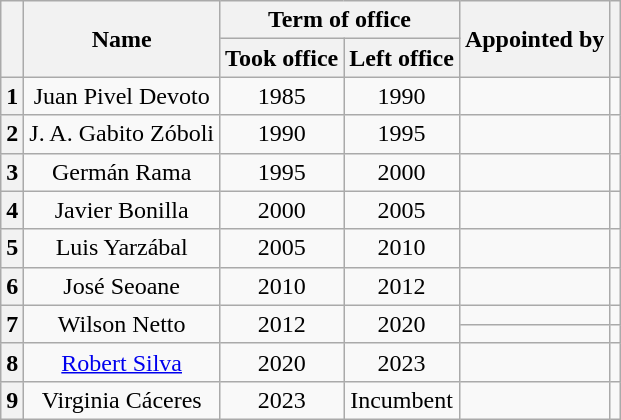<table class="wikitable" style="text-align:center">
<tr>
<th rowspan="2"></th>
<th rowspan="2">Name</th>
<th colspan="2">Term of office</th>
<th rowspan="2">Appointed by</th>
<th rowspan="2"></th>
</tr>
<tr>
<th>Took office</th>
<th>Left office</th>
</tr>
<tr>
<th>1</th>
<td>Juan Pivel Devoto</td>
<td>1985</td>
<td>1990</td>
<td></td>
<td></td>
</tr>
<tr>
<th>2</th>
<td>J. A. Gabito Zóboli</td>
<td>1990</td>
<td>1995</td>
<td></td>
<td></td>
</tr>
<tr>
<th>3</th>
<td>Germán Rama</td>
<td>1995</td>
<td>2000</td>
<td></td>
<td></td>
</tr>
<tr>
<th>4</th>
<td>Javier Bonilla</td>
<td>2000</td>
<td>2005</td>
<td></td>
<td></td>
</tr>
<tr>
<th>5</th>
<td>Luis Yarzábal</td>
<td>2005</td>
<td>2010</td>
<td></td>
<td></td>
</tr>
<tr>
<th>6</th>
<td>José Seoane</td>
<td>2010</td>
<td>2012</td>
<td></td>
<td></td>
</tr>
<tr>
<th rowspan="2">7</th>
<td rowspan="2">Wilson Netto</td>
<td rowspan="2">2012</td>
<td rowspan="2">2020</td>
<td></td>
<td></td>
</tr>
<tr>
<td></td>
<td></td>
</tr>
<tr>
<th>8</th>
<td><a href='#'>Robert Silva</a></td>
<td>2020</td>
<td>2023</td>
<td></td>
<td></td>
</tr>
<tr>
<th>9</th>
<td>Virginia Cáceres</td>
<td>2023</td>
<td>Incumbent</td>
<td></td>
<td></td>
</tr>
</table>
